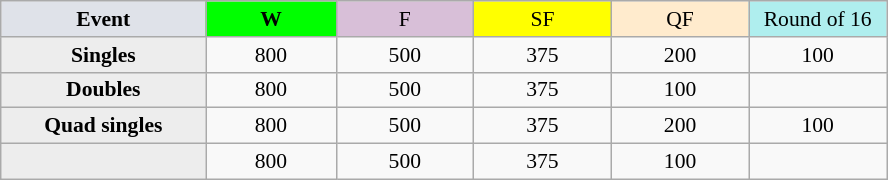<table class="wikitable nowrap" style="font-size:90%; text-align:center">
<tr>
<th style="width:130px; background:#dfe2e9;">Event</th>
<th style="width:80px; background:lime;">W</th>
<td style="width:85px; background:thistle;">F</td>
<td style="width:85px; background:#ff0;">SF</td>
<td style="width:85px; background:#ffebcd;">QF</td>
<td style="width:85px; background:#afeeee;">Round of 16</td>
</tr>
<tr>
<th style="background:#ededed;">Singles</th>
<td>800</td>
<td>500</td>
<td>375</td>
<td>200</td>
<td>100</td>
</tr>
<tr>
<th style="background:#ededed;">Doubles</th>
<td>800</td>
<td>500</td>
<td>375</td>
<td>100</td>
<td></td>
</tr>
<tr>
<th style="background:#ededed;">Quad singles</th>
<td>800</td>
<td>500</td>
<td>375</td>
<td>200</td>
<td>100</td>
</tr>
<tr>
<th style="background:#ededed;"></th>
<td>800</td>
<td>500</td>
<td>375</td>
<td>100</td>
<td></td>
</tr>
</table>
